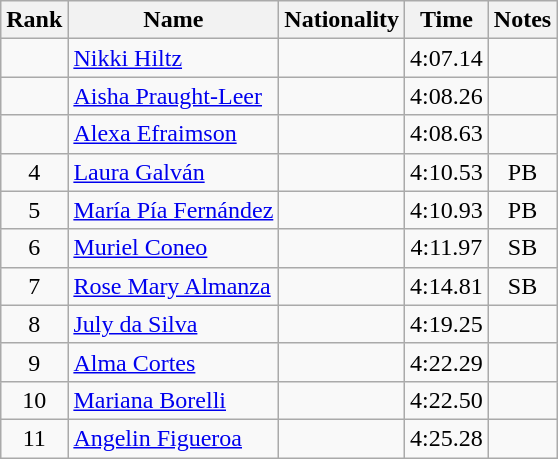<table class="wikitable sortable" style="text-align:center">
<tr>
<th>Rank</th>
<th>Name</th>
<th>Nationality</th>
<th>Time</th>
<th>Notes</th>
</tr>
<tr>
<td></td>
<td align=left><a href='#'>Nikki Hiltz</a></td>
<td align=left></td>
<td>4:07.14</td>
<td></td>
</tr>
<tr>
<td></td>
<td align=left><a href='#'>Aisha Praught-Leer</a></td>
<td align=left></td>
<td>4:08.26</td>
<td></td>
</tr>
<tr>
<td></td>
<td align=left><a href='#'>Alexa Efraimson</a></td>
<td align=left></td>
<td>4:08.63</td>
<td></td>
</tr>
<tr>
<td>4</td>
<td align=left><a href='#'>Laura Galván</a></td>
<td align=left></td>
<td>4:10.53</td>
<td>PB</td>
</tr>
<tr>
<td>5</td>
<td align=left><a href='#'>María Pía Fernández</a></td>
<td align=left></td>
<td>4:10.93</td>
<td>PB</td>
</tr>
<tr>
<td>6</td>
<td align=left><a href='#'>Muriel Coneo</a></td>
<td align=left></td>
<td>4:11.97</td>
<td>SB</td>
</tr>
<tr>
<td>7</td>
<td align=left><a href='#'>Rose Mary Almanza</a></td>
<td align=left></td>
<td>4:14.81</td>
<td>SB</td>
</tr>
<tr>
<td>8</td>
<td align=left><a href='#'>July da Silva</a></td>
<td align=left></td>
<td>4:19.25</td>
<td></td>
</tr>
<tr>
<td>9</td>
<td align=left><a href='#'>Alma Cortes</a></td>
<td align=left></td>
<td>4:22.29</td>
<td></td>
</tr>
<tr>
<td>10</td>
<td align=left><a href='#'>Mariana Borelli</a></td>
<td align=left></td>
<td>4:22.50</td>
<td></td>
</tr>
<tr>
<td>11</td>
<td align=left><a href='#'>Angelin Figueroa</a></td>
<td align=left></td>
<td>4:25.28</td>
<td></td>
</tr>
</table>
